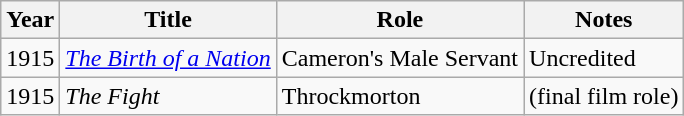<table class="wikitable">
<tr>
<th>Year</th>
<th>Title</th>
<th>Role</th>
<th>Notes</th>
</tr>
<tr>
<td>1915</td>
<td><em><a href='#'>The Birth of a Nation</a></em></td>
<td>Cameron's Male Servant</td>
<td>Uncredited</td>
</tr>
<tr>
<td>1915</td>
<td><em>The Fight</em></td>
<td>Throckmorton</td>
<td>(final film role)</td>
</tr>
</table>
